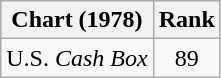<table class="wikitable">
<tr>
<th align="left">Chart (1978)</th>
<th style="text-align:center;">Rank</th>
</tr>
<tr>
<td>U.S. <em>Cash Box</em> </td>
<td style="text-align:center;">89</td>
</tr>
</table>
